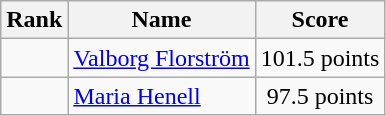<table class="wikitable" style="text-align:center">
<tr>
<th>Rank</th>
<th>Name</th>
<th>Score</th>
</tr>
<tr>
<td></td>
<td align=left><a href='#'>Valborg Florström</a></td>
<td>101.5 points</td>
</tr>
<tr>
<td></td>
<td align=left><a href='#'>Maria Henell</a></td>
<td>97.5 points</td>
</tr>
</table>
